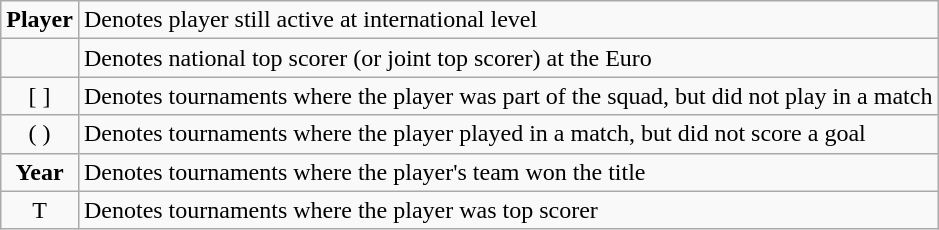<table class="wikitable">
<tr>
<td style="text-align:center;"><strong>Player</strong></td>
<td>Denotes player still active at international level</td>
</tr>
<tr>
<td style="text-align:center;"></td>
<td>Denotes national top scorer (or joint top scorer) at the Euro</td>
</tr>
<tr>
<td style="text-align:center;">[ ]</td>
<td>Denotes tournaments where the player was part of the squad, but did not play in a match</td>
</tr>
<tr>
<td style="text-align:center;">( )</td>
<td>Denotes tournaments where the player played in a match, but did not score a goal</td>
</tr>
<tr>
<td style="text-align:center;"><strong>Year</strong></td>
<td>Denotes tournaments where the player's team won the title</td>
</tr>
<tr>
<td style="text-align:center;">T</td>
<td>Denotes tournaments where the player was top scorer</td>
</tr>
</table>
